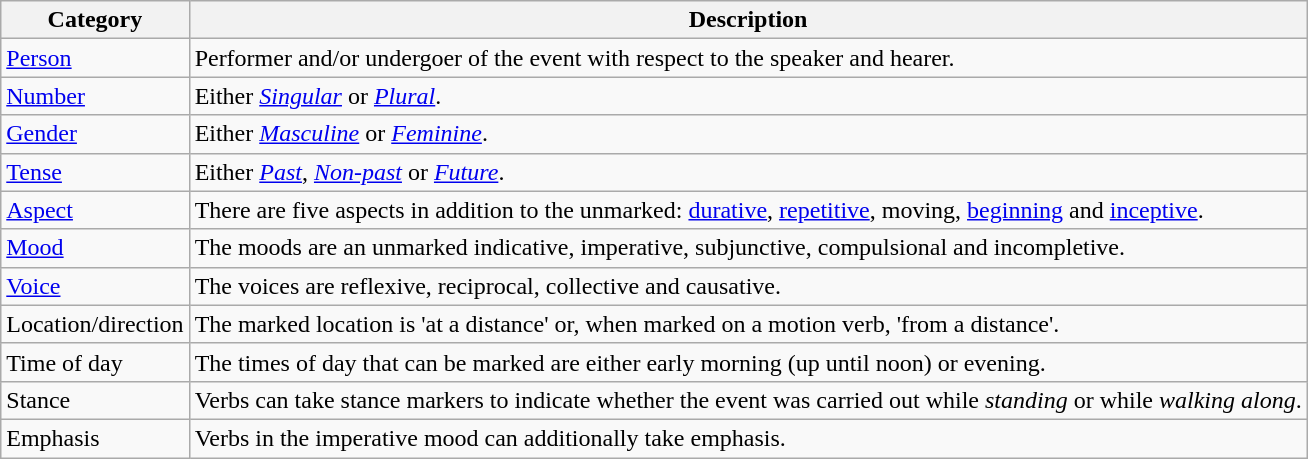<table class="wikitable">
<tr>
<th>Category</th>
<th>Description</th>
</tr>
<tr>
<td><a href='#'>Person</a></td>
<td>Performer and/or undergoer of the event with respect to the speaker and hearer.</td>
</tr>
<tr>
<td><a href='#'>Number</a></td>
<td>Either <em><a href='#'>Singular</a></em> or <em><a href='#'>Plural</a></em>.</td>
</tr>
<tr>
<td><a href='#'>Gender</a></td>
<td>Either <em><a href='#'>Masculine</a></em> or <em><a href='#'>Feminine</a></em>.</td>
</tr>
<tr>
<td><a href='#'>Tense</a></td>
<td>Either <em><a href='#'>Past</a></em>, <em><a href='#'>Non-past</a></em> or <em><a href='#'>Future</a></em>.</td>
</tr>
<tr>
<td><a href='#'>Aspect</a></td>
<td>There are five aspects in addition to the unmarked: <a href='#'>durative</a>, <a href='#'>repetitive</a>, moving, <a href='#'>beginning</a> and <a href='#'>inceptive</a>.</td>
</tr>
<tr>
<td><a href='#'>Mood</a></td>
<td>The moods are an unmarked indicative, imperative, subjunctive, compulsional and incompletive.</td>
</tr>
<tr>
<td><a href='#'>Voice</a></td>
<td>The voices are reflexive, reciprocal, collective and causative.</td>
</tr>
<tr>
<td>Location/direction</td>
<td>The marked location is 'at a distance' or, when marked on a motion verb, 'from a distance'.</td>
</tr>
<tr>
<td>Time of day</td>
<td>The times of day that can be marked are either early morning (up until noon) or evening.</td>
</tr>
<tr>
<td>Stance</td>
<td>Verbs can take stance markers to indicate whether the event was carried out while <em>standing</em> or while <em>walking along</em>.</td>
</tr>
<tr>
<td>Emphasis</td>
<td>Verbs in the imperative mood can additionally take emphasis.</td>
</tr>
</table>
